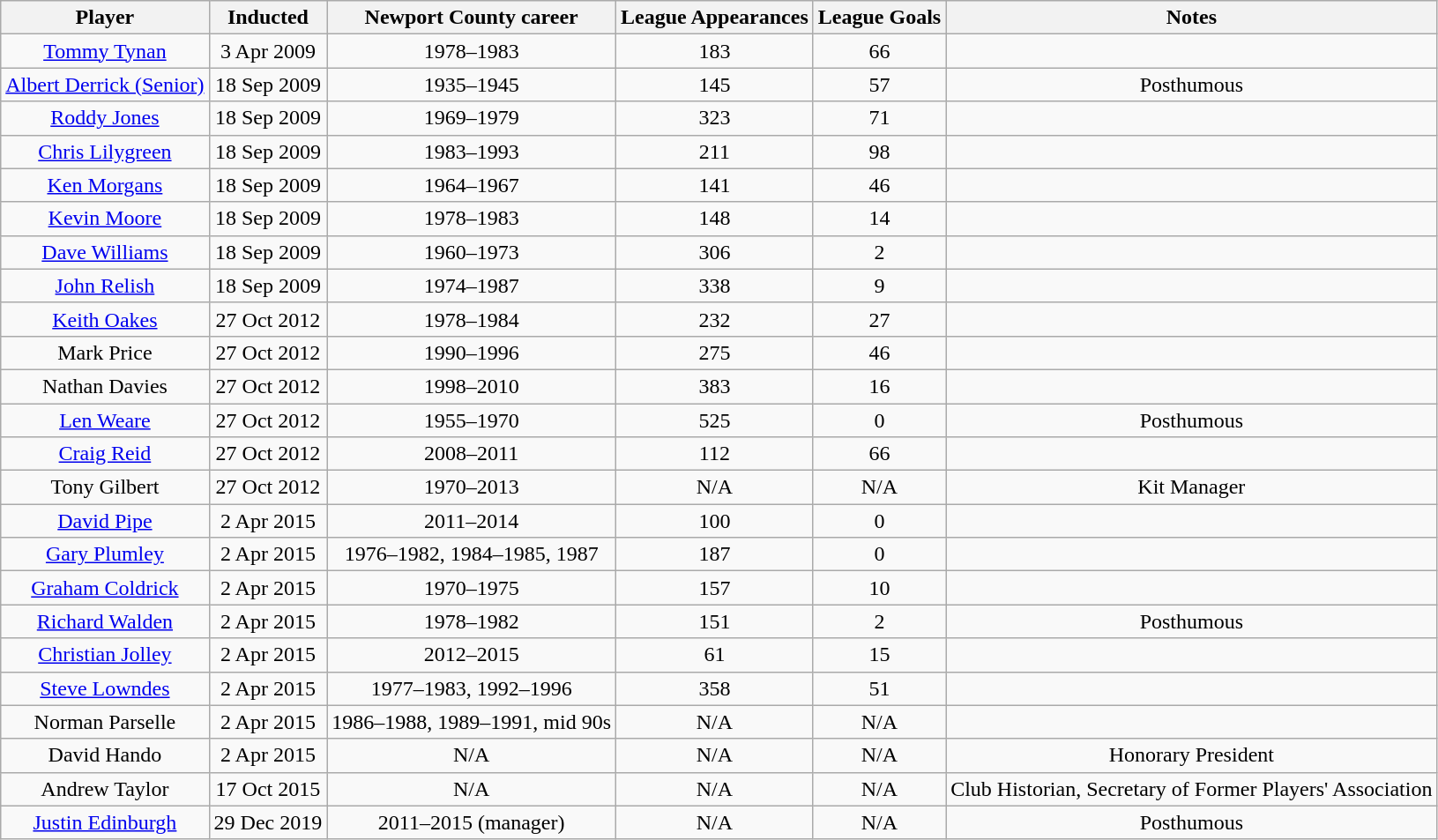<table class="wikitable sortable" style="text-align: center;">
<tr>
<th>Player</th>
<th>Inducted</th>
<th>Newport County career</th>
<th>League Appearances</th>
<th>League Goals</th>
<th>Notes</th>
</tr>
<tr>
<td> <a href='#'>Tommy Tynan</a></td>
<td>3 Apr 2009</td>
<td>1978–1983</td>
<td>183</td>
<td>66</td>
<td></td>
</tr>
<tr>
<td> <a href='#'>Albert Derrick (Senior)</a></td>
<td>18 Sep 2009</td>
<td>1935–1945</td>
<td>145</td>
<td>57</td>
<td>Posthumous</td>
</tr>
<tr>
<td> <a href='#'>Roddy Jones</a></td>
<td>18 Sep 2009</td>
<td>1969–1979</td>
<td>323</td>
<td>71</td>
<td></td>
</tr>
<tr>
<td> <a href='#'>Chris Lilygreen</a></td>
<td>18 Sep 2009</td>
<td>1983–1993</td>
<td>211</td>
<td>98</td>
<td></td>
</tr>
<tr>
<td> <a href='#'>Ken Morgans</a></td>
<td>18 Sep 2009</td>
<td>1964–1967</td>
<td>141</td>
<td>46</td>
<td></td>
</tr>
<tr>
<td> <a href='#'>Kevin Moore</a></td>
<td>18 Sep 2009</td>
<td>1978–1983</td>
<td>148</td>
<td>14</td>
<td></td>
</tr>
<tr>
<td> <a href='#'>Dave Williams</a></td>
<td>18 Sep 2009</td>
<td>1960–1973</td>
<td>306</td>
<td>2</td>
<td></td>
</tr>
<tr>
<td> <a href='#'>John Relish</a></td>
<td>18 Sep 2009</td>
<td>1974–1987</td>
<td>338</td>
<td>9</td>
<td></td>
</tr>
<tr>
<td> <a href='#'>Keith Oakes</a></td>
<td>27 Oct 2012</td>
<td>1978–1984</td>
<td>232</td>
<td>27</td>
<td></td>
</tr>
<tr>
<td> Mark Price</td>
<td>27 Oct 2012</td>
<td>1990–1996</td>
<td>275</td>
<td>46</td>
<td></td>
</tr>
<tr>
<td> Nathan Davies</td>
<td>27 Oct 2012</td>
<td>1998–2010</td>
<td>383</td>
<td>16</td>
<td></td>
</tr>
<tr>
<td> <a href='#'>Len Weare</a></td>
<td>27 Oct 2012</td>
<td>1955–1970</td>
<td>525</td>
<td>0</td>
<td>Posthumous</td>
</tr>
<tr>
<td> <a href='#'>Craig Reid</a></td>
<td>27 Oct 2012</td>
<td>2008–2011</td>
<td>112</td>
<td>66</td>
<td></td>
</tr>
<tr>
<td> Tony Gilbert</td>
<td>27 Oct 2012</td>
<td>1970–2013</td>
<td>N/A</td>
<td>N/A</td>
<td>Kit Manager</td>
</tr>
<tr>
<td> <a href='#'>David Pipe</a></td>
<td>2 Apr 2015</td>
<td>2011–2014</td>
<td>100</td>
<td>0</td>
<td></td>
</tr>
<tr>
<td> <a href='#'>Gary Plumley</a></td>
<td>2 Apr 2015</td>
<td>1976–1982, 1984–1985, 1987</td>
<td>187</td>
<td>0</td>
<td></td>
</tr>
<tr>
<td> <a href='#'>Graham Coldrick</a></td>
<td>2 Apr 2015</td>
<td>1970–1975</td>
<td>157</td>
<td>10</td>
<td></td>
</tr>
<tr>
<td> <a href='#'>Richard Walden</a></td>
<td>2 Apr 2015</td>
<td>1978–1982</td>
<td>151</td>
<td>2</td>
<td>Posthumous</td>
</tr>
<tr>
<td> <a href='#'>Christian Jolley</a></td>
<td>2 Apr 2015</td>
<td>2012–2015</td>
<td>61</td>
<td>15</td>
<td></td>
</tr>
<tr>
<td> <a href='#'>Steve Lowndes</a></td>
<td>2 Apr 2015</td>
<td>1977–1983, 1992–1996</td>
<td>358</td>
<td>51</td>
<td></td>
</tr>
<tr>
<td> Norman Parselle</td>
<td>2 Apr 2015</td>
<td>1986–1988, 1989–1991, mid 90s</td>
<td>N/A</td>
<td>N/A</td>
<td></td>
</tr>
<tr>
<td> David Hando</td>
<td>2 Apr 2015</td>
<td>N/A</td>
<td>N/A</td>
<td>N/A</td>
<td>Honorary President</td>
</tr>
<tr>
<td> Andrew Taylor</td>
<td>17 Oct 2015</td>
<td>N/A</td>
<td>N/A</td>
<td>N/A</td>
<td>Club Historian, Secretary of Former Players' Association</td>
</tr>
<tr>
<td> <a href='#'>Justin Edinburgh</a></td>
<td>29 Dec 2019</td>
<td>2011–2015 (manager)</td>
<td>N/A</td>
<td>N/A</td>
<td>Posthumous</td>
</tr>
</table>
